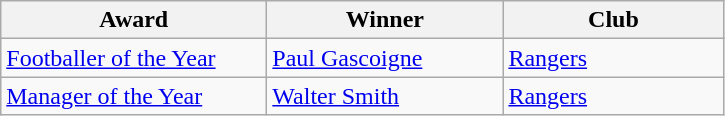<table class="wikitable">
<tr>
<th width=170>Award</th>
<th width=150>Winner</th>
<th width=140>Club</th>
</tr>
<tr>
<td><a href='#'>Footballer of the Year</a></td>
<td> <a href='#'>Paul Gascoigne</a></td>
<td><a href='#'>Rangers</a></td>
</tr>
<tr>
<td><a href='#'>Manager of the Year</a></td>
<td> <a href='#'>Walter Smith</a></td>
<td><a href='#'>Rangers</a></td>
</tr>
</table>
